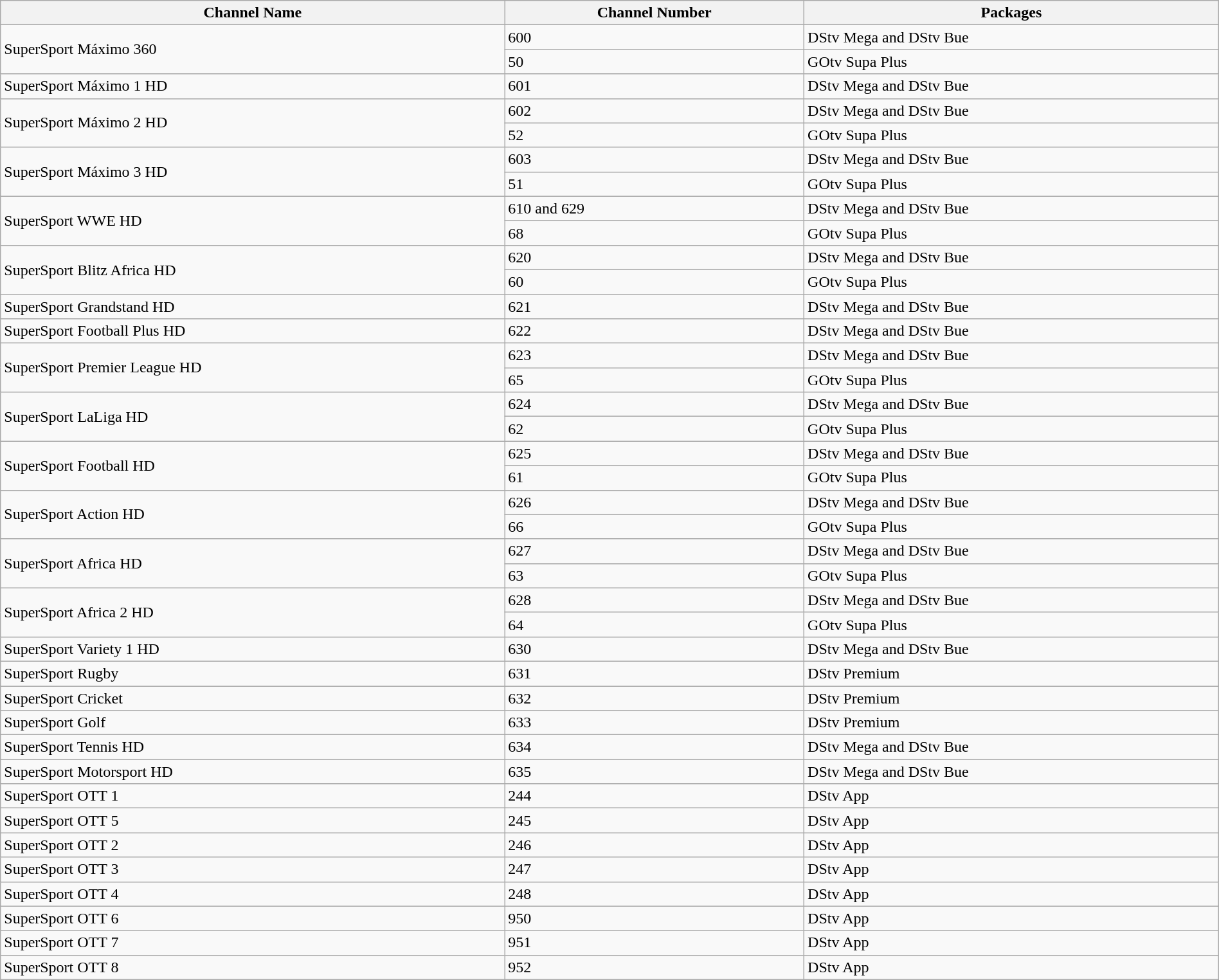<table class="wikitable" width="100%">
<tr>
<th>Channel Name</th>
<th>Channel Number</th>
<th>Packages</th>
</tr>
<tr>
<td rowspan=2>SuperSport Máximo 360</td>
<td>600</td>
<td>DStv Mega and DStv Bue</td>
</tr>
<tr>
<td>50</td>
<td>GOtv Supa Plus</td>
</tr>
<tr>
<td>SuperSport Máximo 1 HD</td>
<td>601</td>
<td>DStv Mega and DStv Bue</td>
</tr>
<tr>
<td rowspan=2>SuperSport Máximo 2 HD</td>
<td>602</td>
<td>DStv Mega and DStv Bue</td>
</tr>
<tr>
<td>52</td>
<td>GOtv Supa Plus</td>
</tr>
<tr>
<td rowspan=2>SuperSport Máximo 3 HD</td>
<td>603</td>
<td>DStv Mega and DStv Bue</td>
</tr>
<tr>
<td>51</td>
<td>GOtv Supa Plus</td>
</tr>
<tr>
<td rowspan=2>SuperSport WWE HD</td>
<td>610 and 629</td>
<td>DStv Mega and DStv Bue</td>
</tr>
<tr>
<td>68</td>
<td>GOtv Supa Plus</td>
</tr>
<tr>
<td rowspan=2>SuperSport Blitz Africa HD</td>
<td>620</td>
<td>DStv Mega and DStv Bue</td>
</tr>
<tr>
<td>60</td>
<td>GOtv Supa Plus</td>
</tr>
<tr>
<td>SuperSport Grandstand HD</td>
<td>621</td>
<td>DStv Mega and DStv Bue</td>
</tr>
<tr>
<td>SuperSport Football Plus HD</td>
<td>622</td>
<td>DStv Mega and DStv Bue</td>
</tr>
<tr>
<td rowspan=2>SuperSport Premier League HD</td>
<td>623</td>
<td>DStv Mega and DStv Bue</td>
</tr>
<tr>
<td>65</td>
<td>GOtv Supa Plus</td>
</tr>
<tr>
<td rowspan=2>SuperSport LaLiga HD</td>
<td>624</td>
<td>DStv Mega and DStv Bue</td>
</tr>
<tr>
<td>62</td>
<td>GOtv Supa Plus</td>
</tr>
<tr>
<td rowspan=2>SuperSport Football HD</td>
<td>625</td>
<td>DStv Mega and DStv Bue</td>
</tr>
<tr>
<td>61</td>
<td>GOtv Supa Plus</td>
</tr>
<tr>
<td rowspan=2>SuperSport Action HD</td>
<td>626</td>
<td>DStv Mega and DStv Bue</td>
</tr>
<tr>
<td>66</td>
<td>GOtv Supa Plus</td>
</tr>
<tr>
<td rowspan=2>SuperSport Africa HD</td>
<td>627</td>
<td>DStv Mega and DStv Bue</td>
</tr>
<tr>
<td>63</td>
<td>GOtv Supa Plus</td>
</tr>
<tr>
<td rowspan=2>SuperSport Africa 2 HD</td>
<td>628</td>
<td>DStv Mega and DStv Bue</td>
</tr>
<tr>
<td>64</td>
<td>GOtv Supa Plus</td>
</tr>
<tr>
<td>SuperSport Variety 1 HD</td>
<td>630</td>
<td>DStv Mega and DStv Bue</td>
</tr>
<tr>
<td>SuperSport Rugby</td>
<td>631</td>
<td>DStv Premium</td>
</tr>
<tr>
<td>SuperSport Cricket</td>
<td>632</td>
<td>DStv Premium</td>
</tr>
<tr>
<td>SuperSport Golf</td>
<td>633</td>
<td>DStv Premium</td>
</tr>
<tr>
<td>SuperSport Tennis HD</td>
<td>634</td>
<td>DStv Mega and DStv Bue</td>
</tr>
<tr>
<td>SuperSport Motorsport HD</td>
<td>635</td>
<td>DStv Mega and DStv Bue</td>
</tr>
<tr>
<td>SuperSport OTT 1</td>
<td>244</td>
<td>DStv App</td>
</tr>
<tr>
<td>SuperSport OTT 5</td>
<td>245</td>
<td>DStv App</td>
</tr>
<tr>
<td>SuperSport OTT 2</td>
<td>246</td>
<td>DStv App</td>
</tr>
<tr>
<td>SuperSport OTT 3</td>
<td>247</td>
<td>DStv App</td>
</tr>
<tr>
<td>SuperSport OTT 4</td>
<td>248</td>
<td>DStv App</td>
</tr>
<tr>
<td>SuperSport OTT 6</td>
<td>950</td>
<td>DStv App</td>
</tr>
<tr>
<td>SuperSport OTT 7</td>
<td>951</td>
<td>DStv App</td>
</tr>
<tr>
<td>SuperSport OTT 8</td>
<td>952</td>
<td>DStv App</td>
</tr>
</table>
